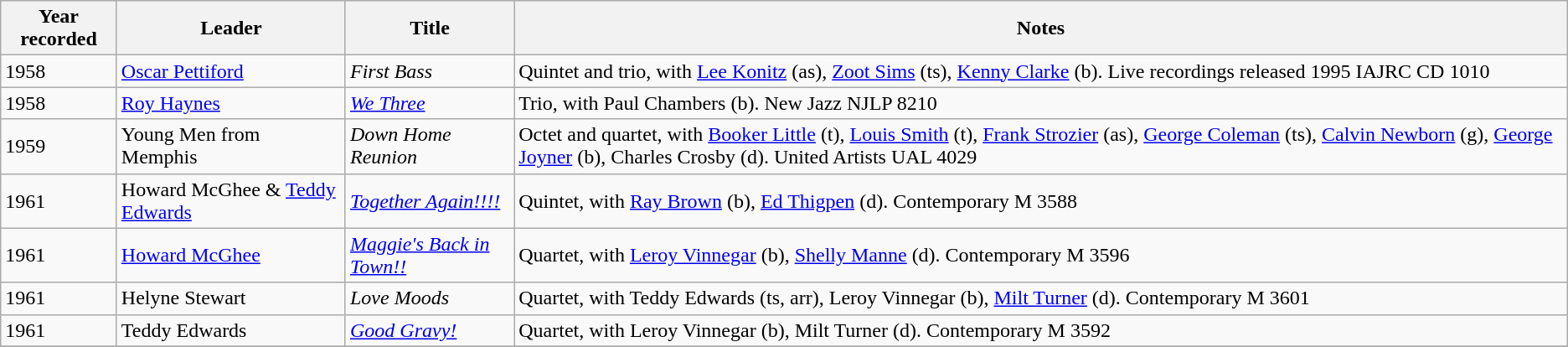<table class="wikitable sortable">
<tr>
<th>Year recorded</th>
<th>Leader</th>
<th>Title</th>
<th>Notes</th>
</tr>
<tr>
<td>1958</td>
<td><a href='#'>Oscar Pettiford</a></td>
<td><em>First Bass</em></td>
<td>Quintet and trio, with <a href='#'>Lee Konitz</a> (as), <a href='#'>Zoot Sims</a> (ts), <a href='#'>Kenny Clarke</a> (b). Live recordings released 1995 IAJRC CD 1010</td>
</tr>
<tr>
<td>1958</td>
<td><a href='#'>Roy Haynes</a></td>
<td><em><a href='#'>We Three</a></em></td>
<td>Trio, with Paul Chambers (b). New Jazz NJLP 8210</td>
</tr>
<tr>
<td>1959</td>
<td>Young Men from Memphis</td>
<td><em>Down Home Reunion</em></td>
<td>Octet and quartet, with <a href='#'>Booker Little</a> (t), <a href='#'>Louis Smith</a> (t), <a href='#'>Frank Strozier</a> (as), <a href='#'>George Coleman</a> (ts), <a href='#'>Calvin Newborn</a> (g), <a href='#'>George Joyner</a> (b), Charles Crosby (d). United Artists UAL 4029</td>
</tr>
<tr>
<td>1961</td>
<td>Howard McGhee & <a href='#'>Teddy Edwards</a></td>
<td><em><a href='#'>Together Again!!!!</a></em></td>
<td>Quintet, with <a href='#'>Ray Brown</a> (b), <a href='#'>Ed Thigpen</a> (d). Contemporary M 3588</td>
</tr>
<tr>
<td>1961</td>
<td><a href='#'>Howard McGhee</a></td>
<td><em><a href='#'>Maggie's Back in Town!!</a></em></td>
<td>Quartet, with <a href='#'>Leroy Vinnegar</a> (b), <a href='#'>Shelly Manne</a> (d). Contemporary M 3596</td>
</tr>
<tr>
<td>1961</td>
<td>Helyne Stewart</td>
<td><em>Love Moods</em></td>
<td>Quartet, with Teddy Edwards (ts, arr), Leroy Vinnegar (b), <a href='#'>Milt Turner</a> (d). Contemporary M 3601</td>
</tr>
<tr>
<td>1961</td>
<td>Teddy Edwards</td>
<td><em><a href='#'>Good Gravy!</a></em></td>
<td>Quartet, with Leroy Vinnegar (b), Milt Turner (d). Contemporary M 3592</td>
</tr>
<tr>
</tr>
</table>
